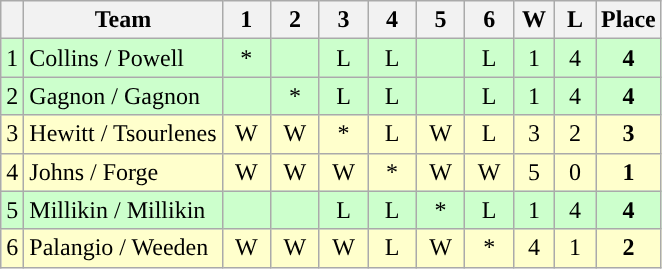<table class="wikitable" style="text-align:center;">
<tr>
<th></th>
<th>Team</th>
<th width="25">1</th>
<th width="25">2</th>
<th width="25">3</th>
<th width="25">4</th>
<th width="25">5</th>
<th width="25">6</th>
<th width="20">W</th>
<th width="20">L</th>
<th>Place</th>
</tr>
<tr bgcolor=#ccffcc>
<td>1</td>
<td align=left>Collins / Powell</td>
<td>*</td>
<td></td>
<td>L</td>
<td>L</td>
<td></td>
<td>L</td>
<td>1</td>
<td>4</td>
<td><strong>4</strong></td>
</tr>
<tr bgcolor=#ccffcc>
<td>2</td>
<td align=left>Gagnon / Gagnon</td>
<td></td>
<td>*</td>
<td>L</td>
<td>L</td>
<td></td>
<td>L</td>
<td>1</td>
<td>4</td>
<td><strong>4</strong></td>
</tr>
<tr bgcolor=#ffffcc>
<td>3</td>
<td align=left>Hewitt / Tsourlenes</td>
<td>W</td>
<td>W</td>
<td>*</td>
<td>L</td>
<td>W</td>
<td>L</td>
<td>3</td>
<td>2</td>
<td><strong>3</strong></td>
</tr>
<tr bgcolor=#ffffcc>
<td>4</td>
<td align=left>Johns / Forge</td>
<td>W</td>
<td>W</td>
<td>W</td>
<td>*</td>
<td>W</td>
<td>W</td>
<td>5</td>
<td>0</td>
<td><strong>1</strong></td>
</tr>
<tr bgcolor=#ccffcc>
<td>5</td>
<td align=left>Millikin / Millikin</td>
<td></td>
<td></td>
<td>L</td>
<td>L</td>
<td>*</td>
<td>L</td>
<td>1</td>
<td>4</td>
<td><strong>4</strong></td>
</tr>
<tr bgcolor=#ffffcc>
<td>6</td>
<td align=left>Palangio / Weeden</td>
<td>W</td>
<td>W</td>
<td>W</td>
<td>L</td>
<td>W</td>
<td>*</td>
<td>4</td>
<td>1</td>
<td><strong>2</strong></td>
</tr>
</table>
